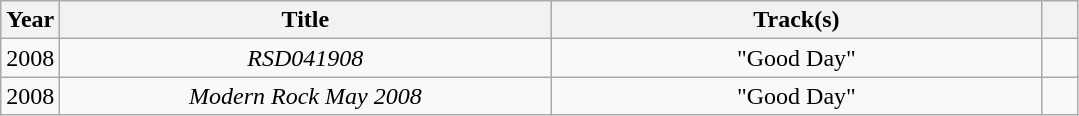<table class="wikitable plainrowheaders" style="text-align:center;">
<tr>
<th scope="col" style="width:2em;">Year</th>
<th scope="col" style="width:20em;">Title</th>
<th scope="col" style="width:20em;">Track(s)</th>
<th scope="col" style="width:1em;"></th>
</tr>
<tr>
<td align="center">2008</td>
<td scope="row"><em>RSD041908</em></td>
<td>"Good Day"</td>
<td></td>
</tr>
<tr>
<td align="center">2008</td>
<td scope="row"><em>Modern Rock May 2008</em></td>
<td>"Good Day"</td>
<td></td>
</tr>
</table>
